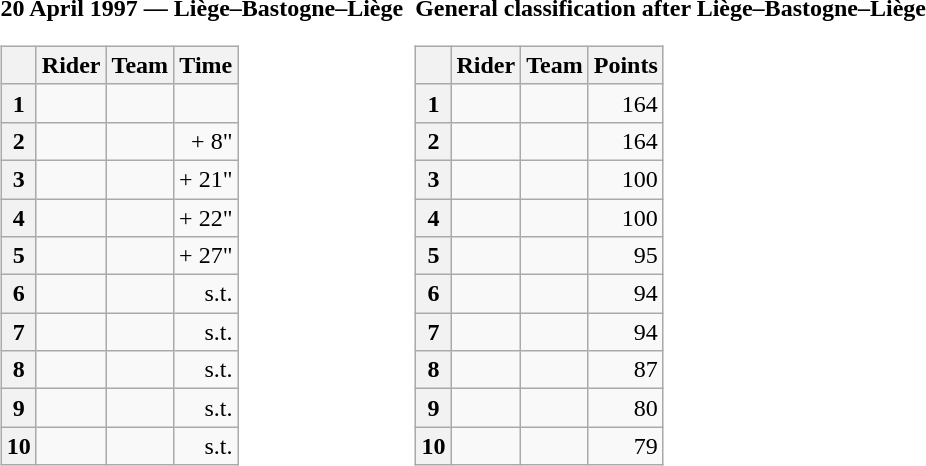<table>
<tr>
<td><strong>20 April 1997 — Liège–Bastogne–Liège </strong><br><table class="wikitable">
<tr>
<th></th>
<th>Rider</th>
<th>Team</th>
<th>Time</th>
</tr>
<tr>
<th>1</th>
<td></td>
<td></td>
<td align="right"></td>
</tr>
<tr>
<th>2</th>
<td></td>
<td></td>
<td align="right">+ 8"</td>
</tr>
<tr>
<th>3</th>
<td></td>
<td></td>
<td align="right">+ 21"</td>
</tr>
<tr>
<th>4</th>
<td></td>
<td></td>
<td align="right">+ 22"</td>
</tr>
<tr>
<th>5</th>
<td></td>
<td></td>
<td align="right">+ 27"</td>
</tr>
<tr>
<th>6</th>
<td></td>
<td></td>
<td align="right">s.t.</td>
</tr>
<tr>
<th>7</th>
<td></td>
<td></td>
<td align="right">s.t.</td>
</tr>
<tr>
<th>8</th>
<td></td>
<td></td>
<td align="right">s.t.</td>
</tr>
<tr>
<th>9</th>
<td></td>
<td></td>
<td align="right">s.t.</td>
</tr>
<tr>
<th>10</th>
<td></td>
<td></td>
<td align="right">s.t.</td>
</tr>
</table>
</td>
<td></td>
<td><strong>General classification after Liège–Bastogne–Liège</strong><br><table class="wikitable">
<tr>
<th></th>
<th>Rider</th>
<th>Team</th>
<th>Points</th>
</tr>
<tr>
<th>1</th>
<td> </td>
<td></td>
<td align="right">164</td>
</tr>
<tr>
<th>2</th>
<td></td>
<td></td>
<td align="right">164</td>
</tr>
<tr>
<th>3</th>
<td></td>
<td></td>
<td align="right">100</td>
</tr>
<tr>
<th>4</th>
<td></td>
<td></td>
<td align="right">100</td>
</tr>
<tr>
<th>5</th>
<td></td>
<td></td>
<td align="right">95</td>
</tr>
<tr>
<th>6</th>
<td></td>
<td></td>
<td align="right">94</td>
</tr>
<tr>
<th>7</th>
<td></td>
<td></td>
<td align="right">94</td>
</tr>
<tr>
<th>8</th>
<td></td>
<td></td>
<td align="right">87</td>
</tr>
<tr>
<th>9</th>
<td></td>
<td></td>
<td align="right">80</td>
</tr>
<tr>
<th>10</th>
<td></td>
<td></td>
<td align="right">79</td>
</tr>
</table>
</td>
</tr>
</table>
